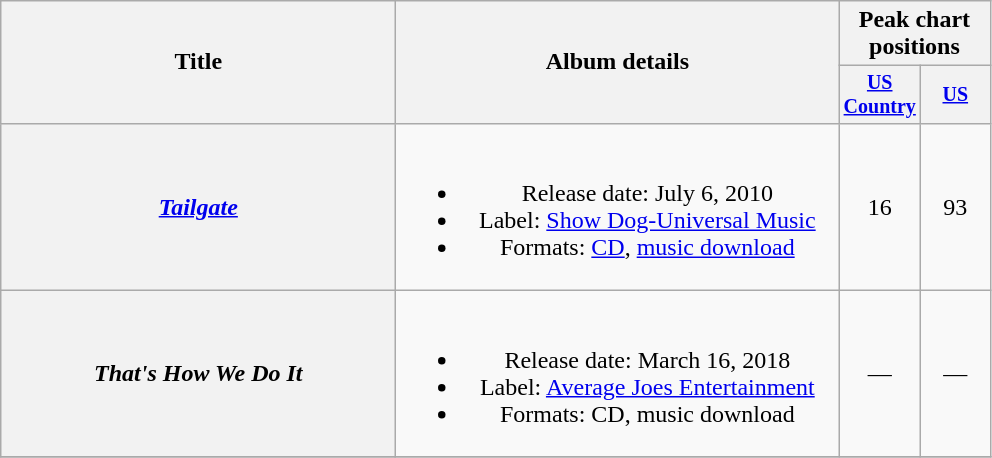<table class="wikitable plainrowheaders" style="text-align:center;">
<tr>
<th rowspan="2" style="width:16em;">Title</th>
<th rowspan="2" style="width:18em;">Album details</th>
<th colspan="2">Peak chart<br>positions</th>
</tr>
<tr style="font-size:smaller;">
<th width="40"><a href='#'>US Country</a><br></th>
<th width="40"><a href='#'>US</a><br></th>
</tr>
<tr>
<th scope="row"><em><a href='#'>Tailgate</a></em></th>
<td><br><ul><li>Release date: July 6, 2010</li><li>Label: <a href='#'>Show Dog-Universal Music</a></li><li>Formats: <a href='#'>CD</a>, <a href='#'>music download</a></li></ul></td>
<td>16</td>
<td>93</td>
</tr>
<tr>
<th scope="row"><em>That's How We Do It</em></th>
<td><br><ul><li>Release date: March 16, 2018</li><li>Label: <a href='#'>Average Joes Entertainment</a></li><li>Formats: CD, music download</li></ul></td>
<td>—</td>
<td>—</td>
</tr>
<tr>
</tr>
</table>
